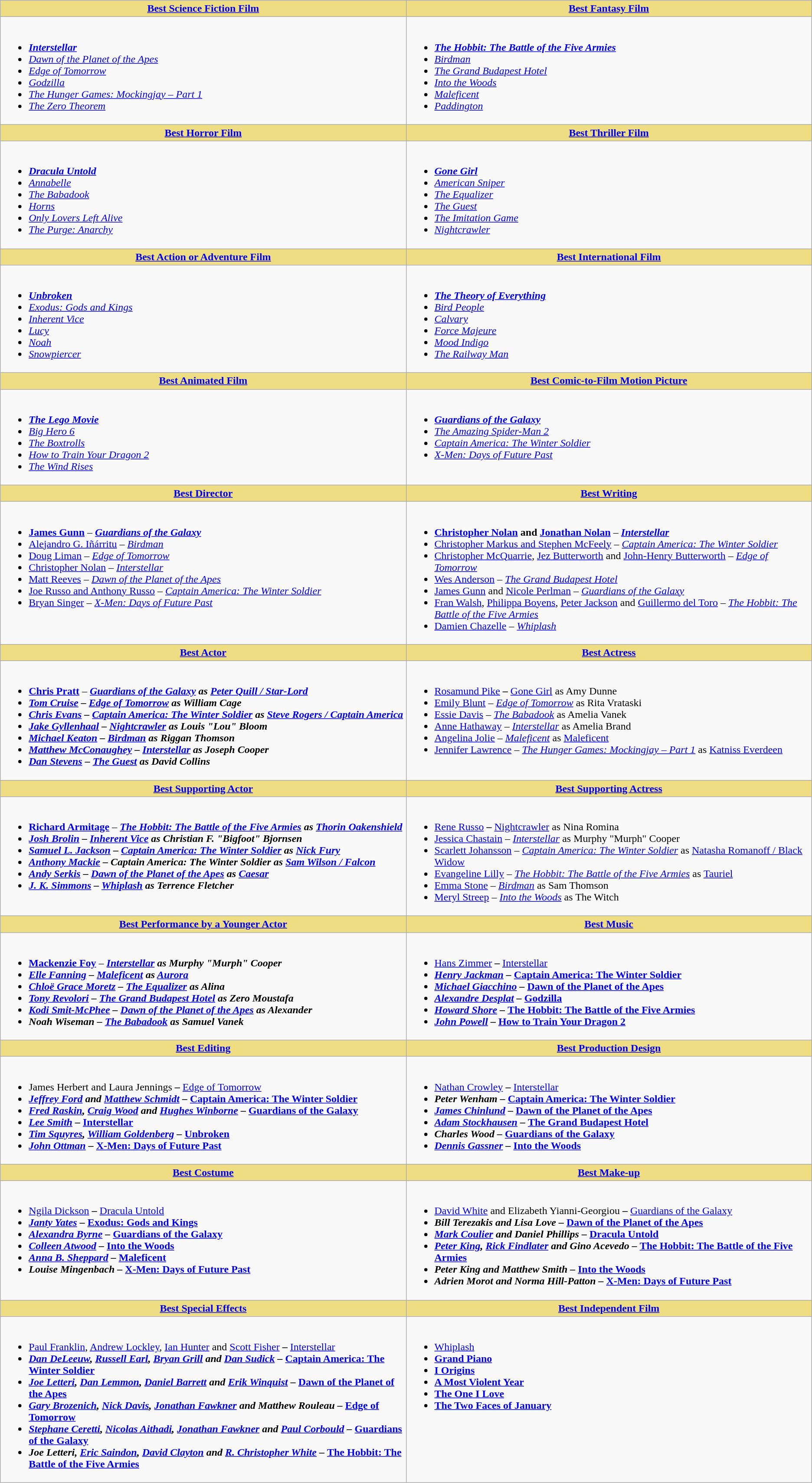<table class=wikitable>
<tr>
<th style="background:#EEDD82; width:50%"><a href='#'>Best Science Fiction Film</a></th>
<th style="background:#EEDD82; width:50%"><a href='#'>Best Fantasy Film</a></th>
</tr>
<tr>
<td valign="top"><br><ul><li><strong><em><a href='#'>Interstellar</a></em></strong></li><li><em><a href='#'>Dawn of the Planet of the Apes</a></em></li><li><em><a href='#'>Edge of Tomorrow</a></em></li><li><em><a href='#'>Godzilla</a></em></li><li><em><a href='#'>The Hunger Games: Mockingjay – Part 1</a></em></li><li><em><a href='#'>The Zero Theorem</a></em></li></ul></td>
<td valign="top"><br><ul><li><strong><em><a href='#'>The Hobbit: The Battle of the Five Armies</a></em></strong></li><li><em><a href='#'>Birdman</a></em></li><li><em><a href='#'>The Grand Budapest Hotel</a></em></li><li><em><a href='#'>Into the Woods</a></em></li><li><em><a href='#'>Maleficent</a></em></li><li><em><a href='#'>Paddington</a></em></li></ul></td>
</tr>
<tr>
<th style="background:#EEDD82; width:50%"><a href='#'>Best Horror Film</a></th>
<th style="background:#EEDD82; width:50%"><a href='#'>Best Thriller Film</a></th>
</tr>
<tr>
<td valign="top"><br><ul><li><strong><em><a href='#'>Dracula Untold</a></em></strong></li><li><em><a href='#'>Annabelle</a></em></li><li><em><a href='#'>The Babadook</a></em></li><li><em><a href='#'>Horns</a></em></li><li><em><a href='#'>Only Lovers Left Alive</a></em></li><li><em><a href='#'>The Purge: Anarchy</a></em></li></ul></td>
<td valign="top"><br><ul><li><strong><em><a href='#'>Gone Girl</a></em></strong></li><li><em><a href='#'>American Sniper</a></em></li><li><em><a href='#'>The Equalizer</a></em></li><li><em><a href='#'>The Guest</a></em></li><li><em><a href='#'>The Imitation Game</a></em></li><li><em><a href='#'>Nightcrawler</a></em></li></ul></td>
</tr>
<tr>
<th style="background:#EEDD82; width:50%"><a href='#'>Best Action or Adventure Film</a></th>
<th style="background:#EEDD82"><a href='#'>Best International Film</a></th>
</tr>
<tr>
<td valign="top"><br><ul><li><strong><em><a href='#'>Unbroken</a></em></strong></li><li><em><a href='#'>Exodus: Gods and Kings</a></em></li><li><em><a href='#'>Inherent Vice</a></em></li><li><em><a href='#'>Lucy</a></em></li><li><em><a href='#'>Noah</a></em></li><li><em><a href='#'>Snowpiercer</a></em></li></ul></td>
<td valign="top"><br><ul><li><strong><em><a href='#'>The Theory of Everything</a></em></strong></li><li><em><a href='#'>Bird People</a></em></li><li><em><a href='#'>Calvary</a></em></li><li><em><a href='#'>Force Majeure</a></em></li><li><em><a href='#'>Mood Indigo</a></em></li><li><em><a href='#'>The Railway Man</a></em></li></ul></td>
</tr>
<tr>
<th style="background:#EEDD82"><a href='#'>Best Animated Film</a></th>
<th style="background:#EEDD82"><a href='#'>Best Comic-to-Film Motion Picture</a></th>
</tr>
<tr>
<td valign="top"><br><ul><li><strong><em><a href='#'>The Lego Movie</a></em></strong></li><li><em><a href='#'>Big Hero 6</a></em></li><li><em><a href='#'>The Boxtrolls</a></em></li><li><em><a href='#'>How to Train Your Dragon 2</a></em></li><li><em><a href='#'>The Wind Rises</a></em></li></ul></td>
<td valign="top"><br><ul><li><strong><em><a href='#'>Guardians of the Galaxy</a></em></strong></li><li><em><a href='#'>The Amazing Spider-Man 2</a></em></li><li><em><a href='#'>Captain America: The Winter Soldier</a></em></li><li><em><a href='#'>X-Men: Days of Future Past</a></em></li></ul></td>
</tr>
<tr>
<th style="background:#EEDD82"><a href='#'>Best Director</a></th>
<th style="background:#EEDD82"><a href='#'>Best Writing</a></th>
</tr>
<tr>
<td valign="top"><br><ul><li><strong><a href='#'>James Gunn</a></strong> – <strong><em><a href='#'>Guardians of the Galaxy</a></em></strong></li><li><a href='#'>Alejandro G. Iñárritu</a> – <em><a href='#'>Birdman</a></em></li><li><a href='#'>Doug Liman</a> – <em><a href='#'>Edge of Tomorrow</a></em></li><li><a href='#'>Christopher Nolan</a> – <em><a href='#'>Interstellar</a></em></li><li><a href='#'>Matt Reeves</a> – <em><a href='#'>Dawn of the Planet of the Apes</a></em></li><li><a href='#'>Joe Russo and Anthony Russo</a> – <em><a href='#'>Captain America: The Winter Soldier</a></em></li><li><a href='#'>Bryan Singer</a> – <em><a href='#'>X-Men: Days of Future Past</a></em></li></ul></td>
<td valign="top"><br><ul><li><strong><a href='#'>Christopher Nolan</a> and <a href='#'>Jonathan Nolan</a></strong> – <strong><em><a href='#'>Interstellar</a></em></strong></li><li><a href='#'>Christopher Markus and Stephen McFeely</a> – <em><a href='#'>Captain America: The Winter Soldier</a></em></li><li><a href='#'>Christopher McQuarrie</a>, <a href='#'>Jez Butterworth</a> and <a href='#'>John-Henry Butterworth</a> – <em><a href='#'>Edge of Tomorrow</a></em></li><li><a href='#'>Wes Anderson</a> – <em><a href='#'>The Grand Budapest Hotel</a></em></li><li><a href='#'>James Gunn</a> and <a href='#'>Nicole Perlman</a> – <em><a href='#'>Guardians of the Galaxy</a></em></li><li><a href='#'>Fran Walsh</a>, <a href='#'>Philippa Boyens</a>, <a href='#'>Peter Jackson</a> and <a href='#'>Guillermo del Toro</a> – <em><a href='#'>The Hobbit: The Battle of the Five Armies</a></em></li><li><a href='#'>Damien Chazelle</a> – <em><a href='#'>Whiplash</a></em></li></ul></td>
</tr>
<tr>
<th style="background:#EEDD82"><a href='#'>Best Actor</a></th>
<th style="background:#EEDD82"><a href='#'>Best Actress</a></th>
</tr>
<tr>
<td valign="top"><br><ul><li><strong><a href='#'>Chris Pratt</a></strong> – <strong><em><a href='#'>Guardians of the Galaxy</a><em> as <a href='#'>Peter Quill / Star-Lord</a><strong></li><li><a href='#'>Tom Cruise</a> – </em><a href='#'>Edge of Tomorrow</a><em> as William Cage</li><li><a href='#'>Chris Evans</a> – </em><a href='#'>Captain America: The Winter Soldier</a><em> as <a href='#'>Steve Rogers / Captain America</a></li><li><a href='#'>Jake Gyllenhaal</a> – </em><a href='#'>Nightcrawler</a><em> as Louis "Lou" Bloom</li><li><a href='#'>Michael Keaton</a> – </em><a href='#'>Birdman</a><em> as Riggan Thomson</li><li><a href='#'>Matthew McConaughey</a> – </em><a href='#'>Interstellar</a><em> as Joseph Cooper</li><li><a href='#'>Dan Stevens</a> – </em><a href='#'>The Guest</a><em> as David Collins</li></ul></td>
<td valign="top"><br><ul><li></strong><a href='#'>Rosamund Pike</a><strong> – </em></strong><a href='#'>Gone Girl</a></em> as Amy Dunne</strong></li><li><a href='#'>Emily Blunt</a> – <em><a href='#'>Edge of Tomorrow</a></em> as Rita Vrataski</li><li><a href='#'>Essie Davis</a> – <em><a href='#'>The Babadook</a></em> as Amelia Vanek</li><li><a href='#'>Anne Hathaway</a> – <em><a href='#'>Interstellar</a></em> as Amelia Brand</li><li><a href='#'>Angelina Jolie</a> – <em><a href='#'>Maleficent</a></em> as <a href='#'>Maleficent</a></li><li><a href='#'>Jennifer Lawrence</a> – <em><a href='#'>The Hunger Games: Mockingjay – Part 1</a></em> as <a href='#'>Katniss Everdeen</a></li></ul></td>
</tr>
<tr>
<th style="background:#EEDD82"><a href='#'>Best Supporting Actor</a></th>
<th style="background:#EEDD82"><a href='#'>Best Supporting Actress</a></th>
</tr>
<tr>
<td valign="top"><br><ul><li><strong><a href='#'>Richard Armitage</a></strong> – <strong><em><a href='#'>The Hobbit: The Battle of the Five Armies</a><em> as <a href='#'>Thorin Oakenshield</a><strong></li><li><a href='#'>Josh Brolin</a> – </em><a href='#'>Inherent Vice</a><em> as Christian F. "Bigfoot" Bjornsen</li><li><a href='#'>Samuel L. Jackson</a> – </em><a href='#'>Captain America: The Winter Soldier</a><em> as <a href='#'>Nick Fury</a></li><li><a href='#'>Anthony Mackie</a> – </em>Captain America: The Winter Soldier<em> as <a href='#'>Sam Wilson / Falcon</a></li><li><a href='#'>Andy Serkis</a> – </em><a href='#'>Dawn of the Planet of the Apes</a><em> as <a href='#'>Caesar</a></li><li><a href='#'>J. K. Simmons</a> – </em><a href='#'>Whiplash</a><em> as Terrence Fletcher</li></ul></td>
<td valign="top"><br><ul><li></strong><a href='#'>Rene Russo</a><strong> – </em></strong><a href='#'>Nightcrawler</a></em> as Nina Romina</strong></li><li><a href='#'>Jessica Chastain</a> – <em><a href='#'>Interstellar</a></em> as Murphy "Murph" Cooper</li><li><a href='#'>Scarlett Johansson</a> – <em><a href='#'>Captain America: The Winter Soldier</a></em> as <a href='#'>Natasha Romanoff / Black Widow</a></li><li><a href='#'>Evangeline Lilly</a> – <em><a href='#'>The Hobbit: The Battle of the Five Armies</a></em> as <a href='#'>Tauriel</a></li><li><a href='#'>Emma Stone</a> – <em><a href='#'>Birdman</a></em> as Sam Thomson</li><li><a href='#'>Meryl Streep</a> – <em><a href='#'>Into the Woods</a></em> as The Witch</li></ul></td>
</tr>
<tr>
<th style="background:#EEDD82"><a href='#'>Best Performance by a Younger Actor</a></th>
<th style="background:#EEDD82"><a href='#'>Best Music</a></th>
</tr>
<tr>
<td valign="top"><br><ul><li><strong><a href='#'>Mackenzie Foy</a></strong> – <strong><em><a href='#'>Interstellar</a><em> as Murphy "Murph" Cooper<strong></li><li><a href='#'>Elle Fanning</a> – </em><a href='#'>Maleficent</a><em> as <a href='#'>Aurora</a></li><li><a href='#'>Chloë Grace Moretz</a> – </em><a href='#'>The Equalizer</a><em> as Alina</li><li><a href='#'>Tony Revolori</a> – </em><a href='#'>The Grand Budapest Hotel</a><em> as Zero Moustafa</li><li><a href='#'>Kodi Smit-McPhee</a> – </em><a href='#'>Dawn of the Planet of the Apes</a><em> as Alexander</li><li>Noah Wiseman – </em><a href='#'>The Babadook</a><em> as Samuel Vanek</li></ul></td>
<td valign="top"><br><ul><li></strong><a href='#'>Hans Zimmer</a><strong> – </em></strong><a href='#'>Interstellar</a><strong><em></li><li><a href='#'>Henry Jackman</a> – </em><a href='#'>Captain America: The Winter Soldier</a><em></li><li><a href='#'>Michael Giacchino</a> – </em><a href='#'>Dawn of the Planet of the Apes</a><em></li><li><a href='#'>Alexandre Desplat</a> – </em><a href='#'>Godzilla</a><em></li><li><a href='#'>Howard Shore</a> – </em><a href='#'>The Hobbit: The Battle of the Five Armies</a><em></li><li><a href='#'>John Powell</a> – </em><a href='#'>How to Train Your Dragon 2</a><em></li></ul></td>
</tr>
<tr>
<th style="background:#EEDD82"><a href='#'>Best Editing</a></th>
<th style="background:#EEDD82"><a href='#'>Best Production Design</a></th>
</tr>
<tr>
<td valign="top"><br><ul><li></strong>James Herbert and Laura Jennings<strong> – </em></strong><a href='#'>Edge of Tomorrow</a><strong><em></li><li><a href='#'>Jeffrey Ford</a> and <a href='#'>Matthew Schmidt</a> – </em><a href='#'>Captain America: The Winter Soldier</a><em></li><li><a href='#'>Fred Raskin</a>, <a href='#'>Craig Wood</a> and <a href='#'>Hughes Winborne</a> – </em><a href='#'>Guardians of the Galaxy</a><em></li><li><a href='#'>Lee Smith</a> – </em><a href='#'>Interstellar</a><em></li><li><a href='#'>Tim Squyres</a>, <a href='#'>William Goldenberg</a> – </em><a href='#'>Unbroken</a><em></li><li><a href='#'>John Ottman</a> – </em><a href='#'>X-Men: Days of Future Past</a><em></li></ul></td>
<td valign="top"><br><ul><li></strong><a href='#'>Nathan Crowley</a><strong> – </em></strong><a href='#'>Interstellar</a><strong><em></li><li>Peter Wenham – </em><a href='#'>Captain America: The Winter Soldier</a><em></li><li><a href='#'>James Chinlund</a> – </em><a href='#'>Dawn of the Planet of the Apes</a><em></li><li><a href='#'>Adam Stockhausen</a> – </em><a href='#'>The Grand Budapest Hotel</a><em></li><li>Charles Wood – </em><a href='#'>Guardians of the Galaxy</a><em></li><li><a href='#'>Dennis Gassner</a> – </em><a href='#'>Into the Woods</a><em></li></ul></td>
</tr>
<tr>
<th style="background:#EEDD82"><a href='#'>Best Costume</a></th>
<th style="background:#EEDD82"><a href='#'>Best Make-up</a></th>
</tr>
<tr>
<td valign="top"><br><ul><li></strong><a href='#'>Ngila Dickson</a><strong> – </em></strong><a href='#'>Dracula Untold</a><strong><em></li><li><a href='#'>Janty Yates</a> – </em><a href='#'>Exodus: Gods and Kings</a><em></li><li><a href='#'>Alexandra Byrne</a> – </em><a href='#'>Guardians of the Galaxy</a><em></li><li><a href='#'>Colleen Atwood</a> – </em><a href='#'>Into the Woods</a><em></li><li><a href='#'>Anna B. Sheppard</a> – </em><a href='#'>Maleficent</a><em></li><li>Louise Mingenbach – </em><a href='#'>X-Men: Days of Future Past</a><em></li></ul></td>
<td valign="top"><br><ul><li></strong><a href='#'>David White</a> and Elizabeth Yianni-Georgiou<strong> – </em></strong><a href='#'>Guardians of the Galaxy</a><strong><em></li><li>Bill Terezakis and Lisa Love – </em><a href='#'>Dawn of the Planet of the Apes</a><em></li><li><a href='#'>Mark Coulier</a> and Daniel Phillips – </em><a href='#'>Dracula Untold</a><em></li><li><a href='#'>Peter King</a>, <a href='#'>Rick Findlater</a> and Gino Acevedo – </em><a href='#'>The Hobbit: The Battle of the Five Armies</a><em></li><li>Peter King and Matthew Smith – </em><a href='#'>Into the Woods</a><em></li><li>Adrien Morot and Norma Hill-Patton – </em><a href='#'>X-Men: Days of Future Past</a><em></li></ul></td>
</tr>
<tr>
<th style="background:#EEDD82"><a href='#'>Best Special Effects</a></th>
<th style="background:#EEDD82"><a href='#'>Best Independent Film</a></th>
</tr>
<tr>
<td valign="top"><br><ul><li></strong><a href='#'>Paul Franklin</a>, <a href='#'>Andrew Lockley</a>, <a href='#'>Ian Hunter</a> and <a href='#'>Scott Fisher</a><strong> – </em></strong><a href='#'>Interstellar</a><strong><em></li><li><a href='#'>Dan DeLeeuw</a>, <a href='#'>Russell Earl</a>, <a href='#'>Bryan Grill</a> and <a href='#'>Dan Sudick</a> – </em><a href='#'>Captain America: The Winter Soldier</a><em></li><li><a href='#'>Joe Letteri</a>, <a href='#'>Dan Lemmon</a>, <a href='#'>Daniel Barrett</a> and <a href='#'>Erik Winquist</a> – </em><a href='#'>Dawn of the Planet of the Apes</a><em></li><li><a href='#'>Gary Brozenich</a>, <a href='#'>Nick Davis</a>, <a href='#'>Jonathan Fawkner</a> and Matthew Rouleau – </em><a href='#'>Edge of Tomorrow</a><em></li><li><a href='#'>Stephane Ceretti</a>, <a href='#'>Nicolas Aithadi</a>, <a href='#'>Jonathan Fawkner</a> and <a href='#'>Paul Corbould</a> – </em><a href='#'>Guardians of the Galaxy</a><em></li><li>Joe Letteri, <a href='#'>Eric Saindon</a>, <a href='#'>David Clayton</a> and <a href='#'>R. Christopher White</a> – </em><a href='#'>The Hobbit: The Battle of the Five Armies</a><em></li></ul></td>
<td valign="top"><br><ul><li></em></strong><a href='#'>Whiplash</a><strong><em></li><li></em><a href='#'>Grand Piano</a><em></li><li></em><a href='#'>I Origins</a><em></li><li></em><a href='#'>A Most Violent Year</a><em></li><li></em><a href='#'>The One I Love</a><em></li><li></em><a href='#'>The Two Faces of January</a><em></li></ul></td>
</tr>
</table>
